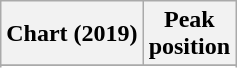<table class="wikitable sortable plainrowheaders">
<tr>
<th scope="col">Chart (2019)</th>
<th scope="col">Peak<br>position</th>
</tr>
<tr>
</tr>
<tr>
</tr>
<tr>
</tr>
</table>
